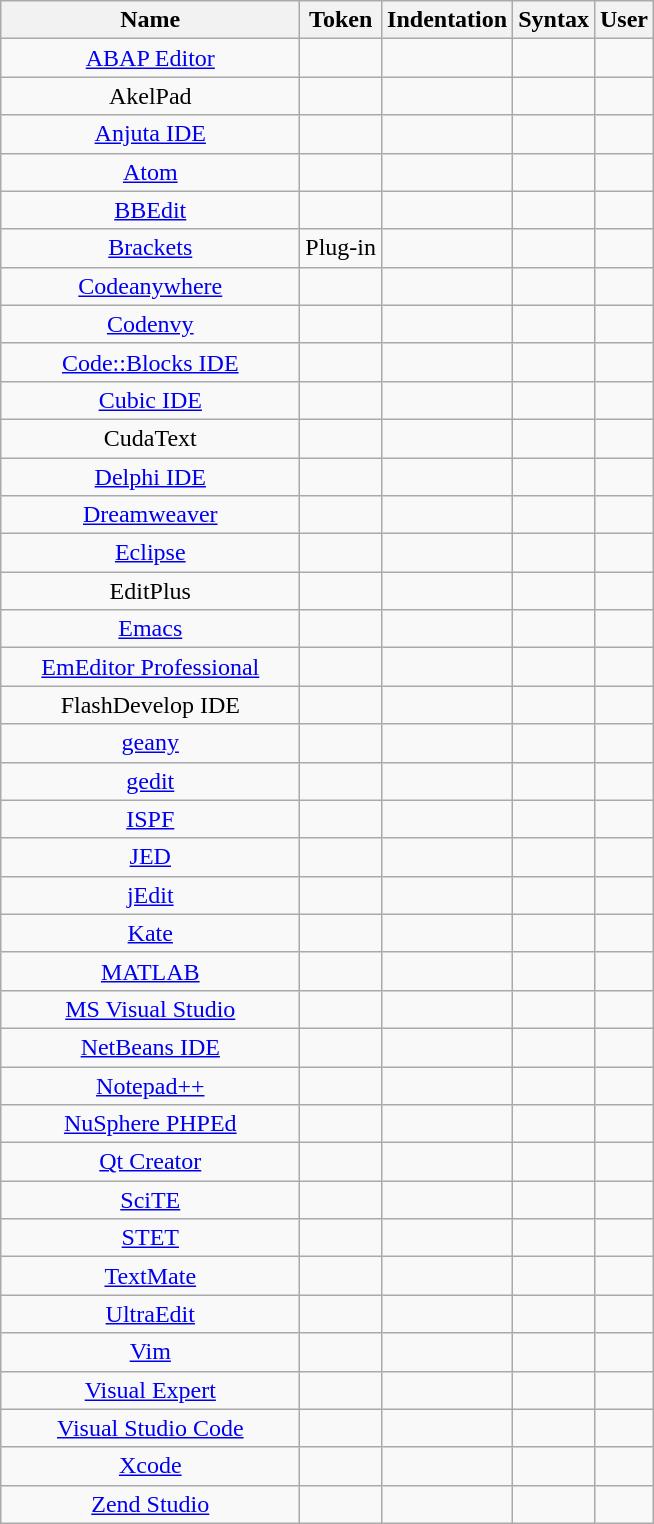<table class="wikitable sortable" style="text-align: center; width: auto; table-layout: fixed;">
<tr>
<th style="width: 12em">Name</th>
<th>Token</th>
<th>Indentation</th>
<th>Syntax</th>
<th>User</th>
</tr>
<tr>
<td><a href='#'>ABAP Editor</a></td>
<td></td>
<td></td>
<td></td>
<td></td>
</tr>
<tr>
<td>AkelPad</td>
<td></td>
<td></td>
<td></td>
<td></td>
</tr>
<tr>
<td><a href='#'>Anjuta IDE</a></td>
<td></td>
<td></td>
<td></td>
<td></td>
</tr>
<tr>
<td><a href='#'>Atom</a></td>
<td></td>
<td></td>
<td></td>
<td></td>
</tr>
<tr>
<td><a href='#'>BBEdit</a></td>
<td></td>
<td></td>
<td></td>
<td></td>
</tr>
<tr>
<td><a href='#'>Brackets</a></td>
<td>Plug-in</td>
<td></td>
<td></td>
<td></td>
</tr>
<tr>
<td><a href='#'>Codeanywhere</a></td>
<td></td>
<td></td>
<td></td>
<td></td>
</tr>
<tr>
<td><a href='#'>Codenvy</a></td>
<td></td>
<td></td>
<td></td>
<td></td>
</tr>
<tr>
<td><a href='#'>Code::Blocks IDE</a></td>
<td></td>
<td></td>
<td></td>
<td></td>
</tr>
<tr>
<td><a href='#'>Cubic IDE</a></td>
<td></td>
<td></td>
<td></td>
<td></td>
</tr>
<tr>
<td>CudaText</td>
<td></td>
<td></td>
<td></td>
<td></td>
</tr>
<tr>
<td><a href='#'>Delphi IDE</a></td>
<td></td>
<td></td>
<td></td>
<td></td>
</tr>
<tr>
<td><a href='#'>Dreamweaver</a></td>
<td></td>
<td></td>
<td></td>
<td></td>
</tr>
<tr>
<td><a href='#'>Eclipse</a></td>
<td></td>
<td></td>
<td></td>
<td></td>
</tr>
<tr>
<td>EditPlus</td>
<td></td>
<td></td>
<td></td>
<td></td>
</tr>
<tr>
<td><a href='#'>Emacs</a></td>
<td></td>
<td></td>
<td></td>
<td></td>
</tr>
<tr>
<td><a href='#'>EmEditor Professional</a></td>
<td></td>
<td></td>
<td></td>
<td></td>
</tr>
<tr>
<td>FlashDevelop IDE</td>
<td></td>
<td></td>
<td></td>
<td></td>
</tr>
<tr>
<td><a href='#'>geany</a></td>
<td></td>
<td></td>
<td></td>
<td></td>
</tr>
<tr>
<td><a href='#'>gedit</a></td>
<td></td>
<td></td>
<td></td>
<td></td>
</tr>
<tr>
<td><a href='#'>ISPF</a></td>
<td></td>
<td></td>
<td></td>
<td></td>
</tr>
<tr>
<td><a href='#'>JED</a></td>
<td></td>
<td></td>
<td></td>
<td></td>
</tr>
<tr>
<td><a href='#'>jEdit</a></td>
<td></td>
<td></td>
<td></td>
<td></td>
</tr>
<tr>
<td><a href='#'>Kate</a></td>
<td></td>
<td></td>
<td></td>
<td></td>
</tr>
<tr>
<td><a href='#'>MATLAB</a></td>
<td></td>
<td></td>
<td></td>
<td></td>
</tr>
<tr>
<td><a href='#'>MS Visual Studio</a></td>
<td></td>
<td></td>
<td></td>
<td></td>
</tr>
<tr>
<td><a href='#'>NetBeans IDE</a></td>
<td></td>
<td></td>
<td></td>
<td></td>
</tr>
<tr>
<td><a href='#'>Notepad++</a></td>
<td></td>
<td></td>
<td></td>
<td></td>
</tr>
<tr>
<td><a href='#'>NuSphere PHPEd</a></td>
<td></td>
<td></td>
<td></td>
<td></td>
</tr>
<tr>
<td><a href='#'>Qt Creator</a></td>
<td></td>
<td></td>
<td></td>
<td></td>
</tr>
<tr>
<td><a href='#'>SciTE</a></td>
<td></td>
<td></td>
<td></td>
<td></td>
</tr>
<tr>
<td><a href='#'>STET</a></td>
<td></td>
<td></td>
<td></td>
<td></td>
</tr>
<tr>
<td><a href='#'>TextMate</a></td>
<td></td>
<td></td>
<td></td>
<td></td>
</tr>
<tr>
<td><a href='#'>UltraEdit</a></td>
<td></td>
<td></td>
<td></td>
<td></td>
</tr>
<tr>
<td><a href='#'>Vim</a></td>
<td></td>
<td></td>
<td></td>
<td></td>
</tr>
<tr>
<td><a href='#'>Visual Expert</a></td>
<td></td>
<td></td>
<td></td>
<td></td>
</tr>
<tr>
<td><a href='#'>Visual Studio Code</a></td>
<td></td>
<td></td>
<td></td>
<td></td>
</tr>
<tr>
<td><a href='#'>Xcode</a></td>
<td></td>
<td></td>
<td></td>
<td></td>
</tr>
<tr>
<td><a href='#'>Zend Studio</a></td>
<td></td>
<td></td>
<td></td>
<td></td>
</tr>
</table>
